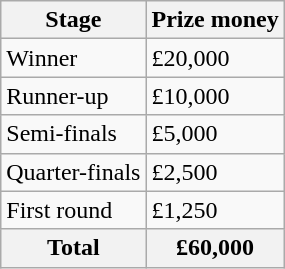<table class="wikitable">
<tr>
<th>Stage</th>
<th>Prize money</th>
</tr>
<tr>
<td>Winner</td>
<td>£20,000</td>
</tr>
<tr>
<td>Runner-up</td>
<td>£10,000</td>
</tr>
<tr>
<td>Semi-finals</td>
<td>£5,000</td>
</tr>
<tr>
<td>Quarter-finals</td>
<td>£2,500</td>
</tr>
<tr>
<td>First round</td>
<td>£1,250</td>
</tr>
<tr>
<th>Total</th>
<th>£60,000</th>
</tr>
</table>
